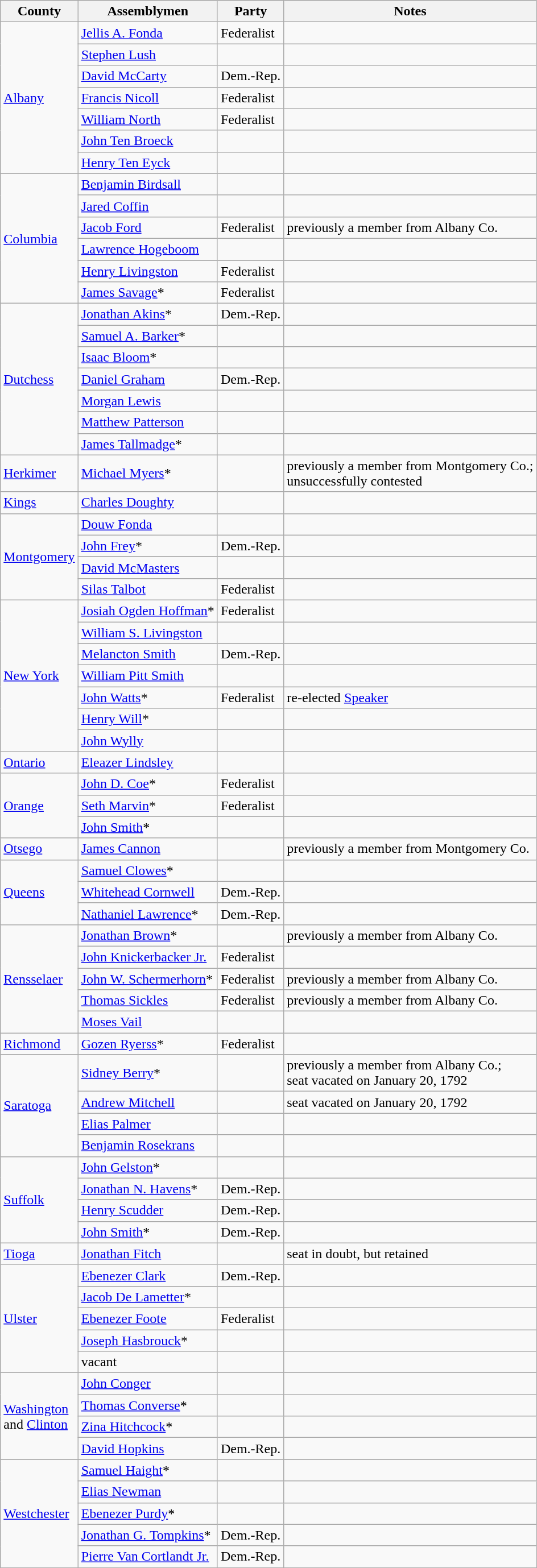<table class=wikitable>
<tr>
<th>County</th>
<th>Assemblymen</th>
<th>Party</th>
<th>Notes</th>
</tr>
<tr>
<td rowspan="7"><a href='#'>Albany</a></td>
<td><a href='#'>Jellis A. Fonda</a></td>
<td>Federalist</td>
<td></td>
</tr>
<tr>
<td><a href='#'>Stephen Lush</a></td>
<td></td>
<td></td>
</tr>
<tr>
<td><a href='#'>David McCarty</a></td>
<td>Dem.-Rep.</td>
<td></td>
</tr>
<tr>
<td><a href='#'>Francis Nicoll</a></td>
<td>Federalist</td>
<td></td>
</tr>
<tr>
<td><a href='#'>William North</a></td>
<td>Federalist</td>
<td></td>
</tr>
<tr>
<td><a href='#'>John Ten Broeck</a></td>
<td></td>
<td></td>
</tr>
<tr>
<td><a href='#'>Henry Ten Eyck</a></td>
<td></td>
<td></td>
</tr>
<tr>
<td rowspan="6"><a href='#'>Columbia</a></td>
<td><a href='#'>Benjamin Birdsall</a></td>
<td></td>
<td></td>
</tr>
<tr>
<td><a href='#'>Jared Coffin</a></td>
<td></td>
<td></td>
</tr>
<tr>
<td><a href='#'>Jacob Ford</a></td>
<td>Federalist</td>
<td>previously a member from Albany Co.</td>
</tr>
<tr>
<td><a href='#'>Lawrence Hogeboom</a></td>
<td></td>
<td></td>
</tr>
<tr>
<td><a href='#'>Henry Livingston</a></td>
<td>Federalist</td>
<td></td>
</tr>
<tr>
<td><a href='#'>James Savage</a>*</td>
<td>Federalist</td>
<td></td>
</tr>
<tr>
<td rowspan="7"><a href='#'>Dutchess</a></td>
<td><a href='#'>Jonathan Akins</a>*</td>
<td>Dem.-Rep.</td>
<td></td>
</tr>
<tr>
<td><a href='#'>Samuel A. Barker</a>*</td>
<td></td>
<td></td>
</tr>
<tr>
<td><a href='#'>Isaac Bloom</a>*</td>
<td></td>
<td></td>
</tr>
<tr>
<td><a href='#'>Daniel Graham</a></td>
<td>Dem.-Rep.</td>
<td></td>
</tr>
<tr>
<td><a href='#'>Morgan Lewis</a></td>
<td></td>
<td></td>
</tr>
<tr>
<td><a href='#'>Matthew Patterson</a></td>
<td></td>
<td></td>
</tr>
<tr>
<td><a href='#'>James Tallmadge</a>*</td>
<td></td>
<td></td>
</tr>
<tr>
<td><a href='#'>Herkimer</a></td>
<td><a href='#'>Michael Myers</a>*</td>
<td></td>
<td>previously a member from Montgomery Co.; <br>unsuccessfully contested</td>
</tr>
<tr>
<td><a href='#'>Kings</a></td>
<td><a href='#'>Charles Doughty</a></td>
<td></td>
<td></td>
</tr>
<tr>
<td rowspan="4"><a href='#'>Montgomery</a></td>
<td><a href='#'>Douw Fonda</a></td>
<td></td>
<td></td>
</tr>
<tr>
<td><a href='#'>John Frey</a>*</td>
<td>Dem.-Rep.</td>
<td></td>
</tr>
<tr>
<td><a href='#'>David McMasters</a></td>
<td></td>
<td></td>
</tr>
<tr>
<td><a href='#'>Silas Talbot</a></td>
<td>Federalist</td>
<td></td>
</tr>
<tr>
<td rowspan="7"><a href='#'>New York</a></td>
<td><a href='#'>Josiah Ogden Hoffman</a>*</td>
<td>Federalist</td>
<td></td>
</tr>
<tr>
<td><a href='#'>William S. Livingston</a></td>
<td></td>
<td></td>
</tr>
<tr>
<td><a href='#'>Melancton Smith</a></td>
<td>Dem.-Rep.</td>
<td></td>
</tr>
<tr>
<td><a href='#'>William Pitt Smith</a></td>
<td></td>
<td></td>
</tr>
<tr>
<td><a href='#'>John Watts</a>*</td>
<td>Federalist</td>
<td>re-elected <a href='#'>Speaker</a></td>
</tr>
<tr>
<td><a href='#'>Henry Will</a>*</td>
<td></td>
<td></td>
</tr>
<tr>
<td><a href='#'>John Wylly</a></td>
<td></td>
<td></td>
</tr>
<tr>
<td><a href='#'>Ontario</a></td>
<td><a href='#'>Eleazer Lindsley</a></td>
<td></td>
<td></td>
</tr>
<tr>
<td rowspan="3"><a href='#'>Orange</a></td>
<td><a href='#'>John D. Coe</a>*</td>
<td>Federalist</td>
<td></td>
</tr>
<tr>
<td><a href='#'>Seth Marvin</a>*</td>
<td>Federalist</td>
<td></td>
</tr>
<tr>
<td><a href='#'>John Smith</a>*</td>
<td></td>
<td></td>
</tr>
<tr>
<td><a href='#'>Otsego</a></td>
<td><a href='#'>James Cannon</a></td>
<td></td>
<td>previously a member from Montgomery Co.</td>
</tr>
<tr>
<td rowspan="3"><a href='#'>Queens</a></td>
<td><a href='#'>Samuel Clowes</a>*</td>
<td></td>
<td></td>
</tr>
<tr>
<td><a href='#'>Whitehead Cornwell</a></td>
<td>Dem.-Rep.</td>
<td></td>
</tr>
<tr>
<td><a href='#'>Nathaniel Lawrence</a>*</td>
<td>Dem.-Rep.</td>
<td></td>
</tr>
<tr>
<td rowspan="5"><a href='#'>Rensselaer</a></td>
<td><a href='#'>Jonathan Brown</a>*</td>
<td></td>
<td>previously a member from Albany Co.</td>
</tr>
<tr>
<td><a href='#'>John Knickerbacker Jr.</a></td>
<td>Federalist</td>
<td></td>
</tr>
<tr>
<td><a href='#'>John W. Schermerhorn</a>*</td>
<td>Federalist</td>
<td>previously a member from Albany Co.</td>
</tr>
<tr>
<td><a href='#'>Thomas Sickles</a></td>
<td>Federalist</td>
<td>previously a member from Albany Co.</td>
</tr>
<tr>
<td><a href='#'>Moses Vail</a></td>
<td></td>
<td></td>
</tr>
<tr>
<td><a href='#'>Richmond</a></td>
<td><a href='#'>Gozen Ryerss</a>*</td>
<td>Federalist</td>
<td></td>
</tr>
<tr>
<td rowspan="4"><a href='#'>Saratoga</a></td>
<td><a href='#'>Sidney Berry</a>*</td>
<td></td>
<td>previously a member from Albany Co.; <br>seat vacated on January 20, 1792</td>
</tr>
<tr>
<td><a href='#'>Andrew Mitchell</a></td>
<td></td>
<td>seat vacated on January 20, 1792</td>
</tr>
<tr>
<td><a href='#'>Elias Palmer</a></td>
<td></td>
<td></td>
</tr>
<tr>
<td><a href='#'>Benjamin Rosekrans</a></td>
<td></td>
<td></td>
</tr>
<tr>
<td rowspan="4"><a href='#'>Suffolk</a></td>
<td><a href='#'>John Gelston</a>*</td>
<td></td>
<td></td>
</tr>
<tr>
<td><a href='#'>Jonathan N. Havens</a>*</td>
<td>Dem.-Rep.</td>
<td></td>
</tr>
<tr>
<td><a href='#'>Henry Scudder</a></td>
<td>Dem.-Rep.</td>
<td></td>
</tr>
<tr>
<td><a href='#'>John Smith</a>*</td>
<td>Dem.-Rep.</td>
<td></td>
</tr>
<tr>
<td><a href='#'>Tioga</a></td>
<td><a href='#'>Jonathan Fitch</a></td>
<td></td>
<td>seat in doubt, but retained</td>
</tr>
<tr>
<td rowspan="5"><a href='#'>Ulster</a></td>
<td><a href='#'>Ebenezer Clark</a></td>
<td>Dem.-Rep.</td>
<td></td>
</tr>
<tr>
<td><a href='#'>Jacob De Lametter</a>*</td>
<td></td>
<td></td>
</tr>
<tr>
<td><a href='#'>Ebenezer Foote</a></td>
<td>Federalist</td>
<td></td>
</tr>
<tr>
<td><a href='#'>Joseph Hasbrouck</a>*</td>
<td></td>
<td></td>
</tr>
<tr>
<td>vacant</td>
<td></td>
<td></td>
</tr>
<tr>
<td rowspan="4"><a href='#'>Washington</a> <br>and <a href='#'>Clinton</a></td>
<td><a href='#'>John Conger</a></td>
<td></td>
<td></td>
</tr>
<tr>
<td><a href='#'>Thomas Converse</a>*</td>
<td></td>
<td></td>
</tr>
<tr>
<td><a href='#'>Zina Hitchcock</a>*</td>
<td></td>
<td></td>
</tr>
<tr>
<td><a href='#'>David Hopkins</a></td>
<td>Dem.-Rep.</td>
<td></td>
</tr>
<tr>
<td rowspan="5"><a href='#'>Westchester</a></td>
<td><a href='#'>Samuel Haight</a>*</td>
<td></td>
<td></td>
</tr>
<tr>
<td><a href='#'>Elias Newman</a></td>
<td></td>
<td></td>
</tr>
<tr>
<td><a href='#'>Ebenezer Purdy</a>*</td>
<td></td>
<td></td>
</tr>
<tr>
<td><a href='#'>Jonathan G. Tompkins</a>*</td>
<td>Dem.-Rep.</td>
<td></td>
</tr>
<tr>
<td><a href='#'>Pierre Van Cortlandt Jr.</a></td>
<td>Dem.-Rep.</td>
<td></td>
</tr>
<tr>
</tr>
</table>
